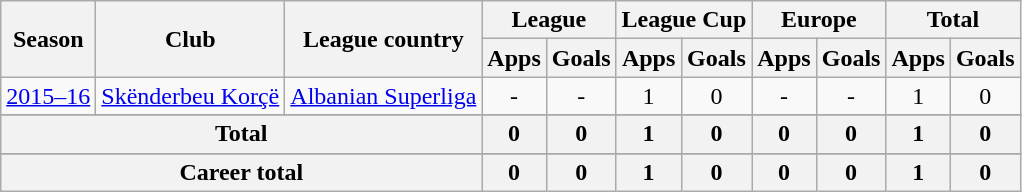<table class="wikitable" style="text-align: center;">
<tr>
<th rowspan="2">Season</th>
<th rowspan="2">Club</th>
<th rowspan="2">League country</th>
<th colspan="2">League</th>
<th colspan="2">League Cup</th>
<th colspan="2">Europe</th>
<th colspan="2">Total</th>
</tr>
<tr>
<th>Apps</th>
<th>Goals</th>
<th>Apps</th>
<th>Goals</th>
<th>Apps</th>
<th>Goals</th>
<th>Apps</th>
<th>Goals</th>
</tr>
<tr>
<td rowspan="1"><a href='#'>2015–16</a></td>
<td rowspan="1" valign="center"><a href='#'>Skënderbeu Korçë</a></td>
<td rowspan="1"><a href='#'>Albanian Superliga</a></td>
<td>-</td>
<td>-</td>
<td>1</td>
<td>0</td>
<td>-</td>
<td>-</td>
<td>1</td>
<td>0</td>
</tr>
<tr>
</tr>
<tr>
<th colspan="3" valign="center">Total</th>
<th>0</th>
<th>0</th>
<th>1</th>
<th>0</th>
<th>0</th>
<th>0</th>
<th>1</th>
<th>0</th>
</tr>
<tr>
</tr>
<tr>
<th colspan="3">Career total</th>
<th>0</th>
<th>0</th>
<th>1</th>
<th>0</th>
<th>0</th>
<th>0</th>
<th>1</th>
<th>0</th>
</tr>
</table>
